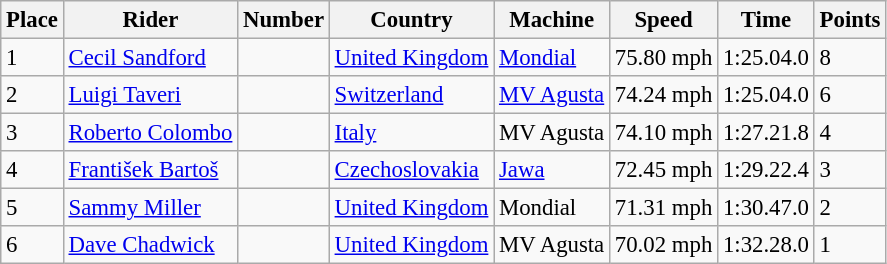<table class="wikitable" style="font-size: 95%;">
<tr>
<th>Place</th>
<th>Rider</th>
<th>Number</th>
<th>Country</th>
<th>Machine</th>
<th>Speed</th>
<th>Time</th>
<th>Points</th>
</tr>
<tr>
<td>1</td>
<td> <a href='#'>Cecil Sandford</a></td>
<td></td>
<td><a href='#'>United Kingdom</a></td>
<td><a href='#'>Mondial</a></td>
<td>75.80 mph</td>
<td>1:25.04.0</td>
<td>8</td>
</tr>
<tr>
<td>2</td>
<td> <a href='#'>Luigi Taveri</a></td>
<td></td>
<td><a href='#'>Switzerland</a></td>
<td><a href='#'>MV Agusta</a></td>
<td>74.24 mph</td>
<td>1:25.04.0</td>
<td>6</td>
</tr>
<tr>
<td>3</td>
<td> <a href='#'>Roberto Colombo</a></td>
<td></td>
<td><a href='#'>Italy</a></td>
<td>MV Agusta</td>
<td>74.10 mph</td>
<td>1:27.21.8</td>
<td>4</td>
</tr>
<tr>
<td>4</td>
<td> <a href='#'>František Bartoš</a></td>
<td></td>
<td><a href='#'>Czechoslovakia</a></td>
<td><a href='#'>Jawa</a></td>
<td>72.45 mph</td>
<td>1:29.22.4</td>
<td>3</td>
</tr>
<tr>
<td>5</td>
<td> <a href='#'>Sammy Miller</a></td>
<td></td>
<td><a href='#'>United Kingdom</a></td>
<td>Mondial</td>
<td>71.31 mph</td>
<td>1:30.47.0</td>
<td>2</td>
</tr>
<tr>
<td>6</td>
<td> <a href='#'>Dave Chadwick</a></td>
<td></td>
<td><a href='#'>United Kingdom</a></td>
<td>MV Agusta</td>
<td>70.02 mph</td>
<td>1:32.28.0</td>
<td>1</td>
</tr>
</table>
